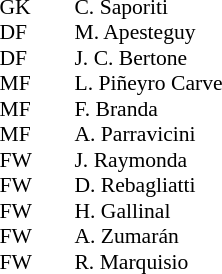<table cellspacing="0" cellpadding="0" style="font-size:90%; margin:0.2em auto;">
<tr>
<th width="25"></th>
<th width="25"></th>
</tr>
<tr>
<td>GK</td>
<td></td>
<td> C. Saporiti</td>
</tr>
<tr>
<td>DF</td>
<td></td>
<td> M. Apesteguy</td>
</tr>
<tr>
<td>DF</td>
<td></td>
<td> J. C. Bertone</td>
</tr>
<tr>
<td>MF</td>
<td></td>
<td> L. Piñeyro Carve</td>
</tr>
<tr>
<td>MF</td>
<td></td>
<td> F. Branda</td>
</tr>
<tr>
<td>MF</td>
<td></td>
<td> A. Parravicini</td>
</tr>
<tr>
<td>FW</td>
<td></td>
<td> J. Raymonda</td>
</tr>
<tr>
<td>FW</td>
<td></td>
<td> D. Rebagliatti</td>
</tr>
<tr>
<td>FW</td>
<td></td>
<td> H. Gallinal</td>
</tr>
<tr>
<td>FW</td>
<td></td>
<td> A. Zumarán</td>
</tr>
<tr>
<td>FW</td>
<td></td>
<td> R. Marquisio</td>
</tr>
</table>
